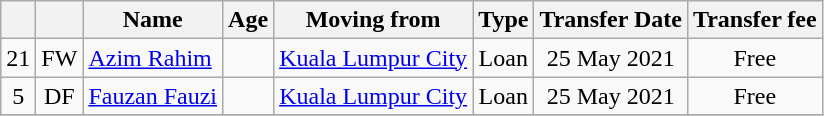<table class="wikitable" style="text-align:center;">
<tr>
<th></th>
<th></th>
<th>Name</th>
<th>Age</th>
<th>Moving from</th>
<th>Type</th>
<th>Transfer Date</th>
<th>Transfer fee</th>
</tr>
<tr>
<td>21</td>
<td>FW</td>
<td align=left> <a href='#'>Azim Rahim</a></td>
<td></td>
<td align=left> <a href='#'>Kuala Lumpur City</a></td>
<td>Loan</td>
<td>25 May 2021</td>
<td>Free</td>
</tr>
<tr>
<td>5</td>
<td>DF</td>
<td align=left> <a href='#'>Fauzan Fauzi</a></td>
<td></td>
<td align=left> <a href='#'>Kuala Lumpur City</a></td>
<td>Loan</td>
<td>25 May 2021</td>
<td>Free</td>
</tr>
<tr>
</tr>
</table>
